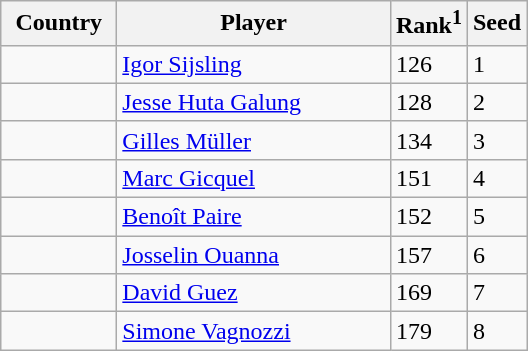<table class="sortable wikitable">
<tr>
<th width="70">Country</th>
<th width="175">Player</th>
<th>Rank<sup>1</sup></th>
<th>Seed</th>
</tr>
<tr>
<td></td>
<td><a href='#'>Igor Sijsling</a></td>
<td>126</td>
<td>1</td>
</tr>
<tr>
<td></td>
<td><a href='#'>Jesse Huta Galung</a></td>
<td>128</td>
<td>2</td>
</tr>
<tr>
<td></td>
<td><a href='#'>Gilles Müller</a></td>
<td>134</td>
<td>3</td>
</tr>
<tr>
<td></td>
<td><a href='#'>Marc Gicquel</a></td>
<td>151</td>
<td>4</td>
</tr>
<tr>
<td></td>
<td><a href='#'>Benoît Paire</a></td>
<td>152</td>
<td>5</td>
</tr>
<tr>
<td></td>
<td><a href='#'>Josselin Ouanna</a></td>
<td>157</td>
<td>6</td>
</tr>
<tr>
<td></td>
<td><a href='#'>David Guez</a></td>
<td>169</td>
<td>7</td>
</tr>
<tr>
<td></td>
<td><a href='#'>Simone Vagnozzi</a></td>
<td>179</td>
<td>8</td>
</tr>
</table>
